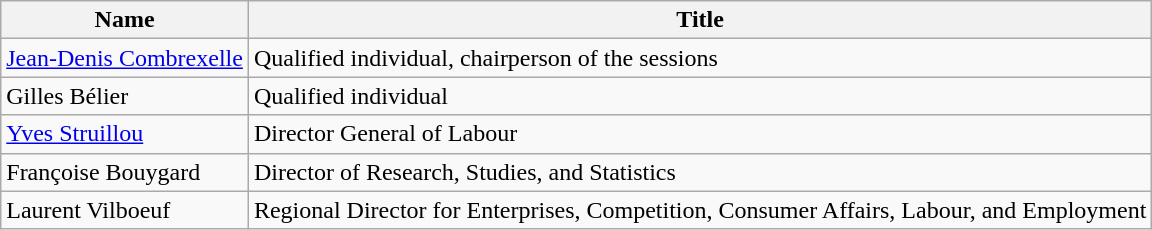<table class="wikitable sortable">
<tr>
<th>Name</th>
<th>Title</th>
</tr>
<tr>
<td><a href='#'>Jean-Denis Combrexelle</a></td>
<td>Qualified individual, chairperson of the sessions</td>
</tr>
<tr>
<td>Gilles Bélier</td>
<td>Qualified individual</td>
</tr>
<tr>
<td><a href='#'>Yves Struillou</a></td>
<td>Director General of Labour</td>
</tr>
<tr>
<td>Françoise Bouygard</td>
<td>Director of Research, Studies, and Statistics</td>
</tr>
<tr>
<td>Laurent Vilboeuf</td>
<td>Regional Director for Enterprises, Competition, Consumer Affairs, Labour, and Employment</td>
</tr>
</table>
